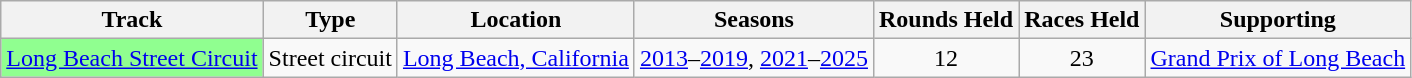<table class="wikitable sortable" style="text-align:center;">
<tr>
<th scope=col>Track</th>
<th scope=col>Type</th>
<th scope=col>Location</th>
<th scope=col>Seasons</th>
<th scope=col>Rounds Held</th>
<th scope=col>Races Held</th>
<th scope=col>Supporting</th>
</tr>
<tr>
<td style="background:#90ff90;"><a href='#'>Long Beach Street Circuit</a></td>
<td>Street circuit</td>
<td><a href='#'>Long Beach, California</a></td>
<td><a href='#'>2013</a>–<a href='#'>2019</a>, <a href='#'>2021</a>–<a href='#'>2025</a></td>
<td>12</td>
<td>23</td>
<td><a href='#'>Grand Prix of Long Beach</a></td>
</tr>
</table>
